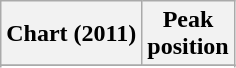<table class="wikitable sortable plainrowheaders" style="text-align:center">
<tr>
<th scope="col">Chart (2011)</th>
<th scope="col">Peak<br> position</th>
</tr>
<tr>
</tr>
<tr>
</tr>
<tr>
</tr>
<tr>
</tr>
<tr>
</tr>
<tr>
</tr>
<tr>
</tr>
<tr>
</tr>
<tr>
</tr>
<tr>
</tr>
</table>
